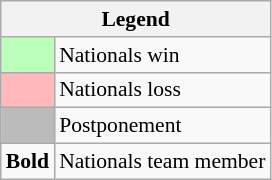<table class="wikitable" style="font-size:90%">
<tr>
<th colspan="2">Legend</th>
</tr>
<tr>
<td style="background:#bfb;"> </td>
<td>Nationals win</td>
</tr>
<tr>
<td style="background:#fbb;"> </td>
<td>Nationals loss</td>
</tr>
<tr>
<td style="background:#bbb;"> </td>
<td>Postponement</td>
</tr>
<tr>
<td><strong>Bold</strong></td>
<td>Nationals team member</td>
</tr>
</table>
